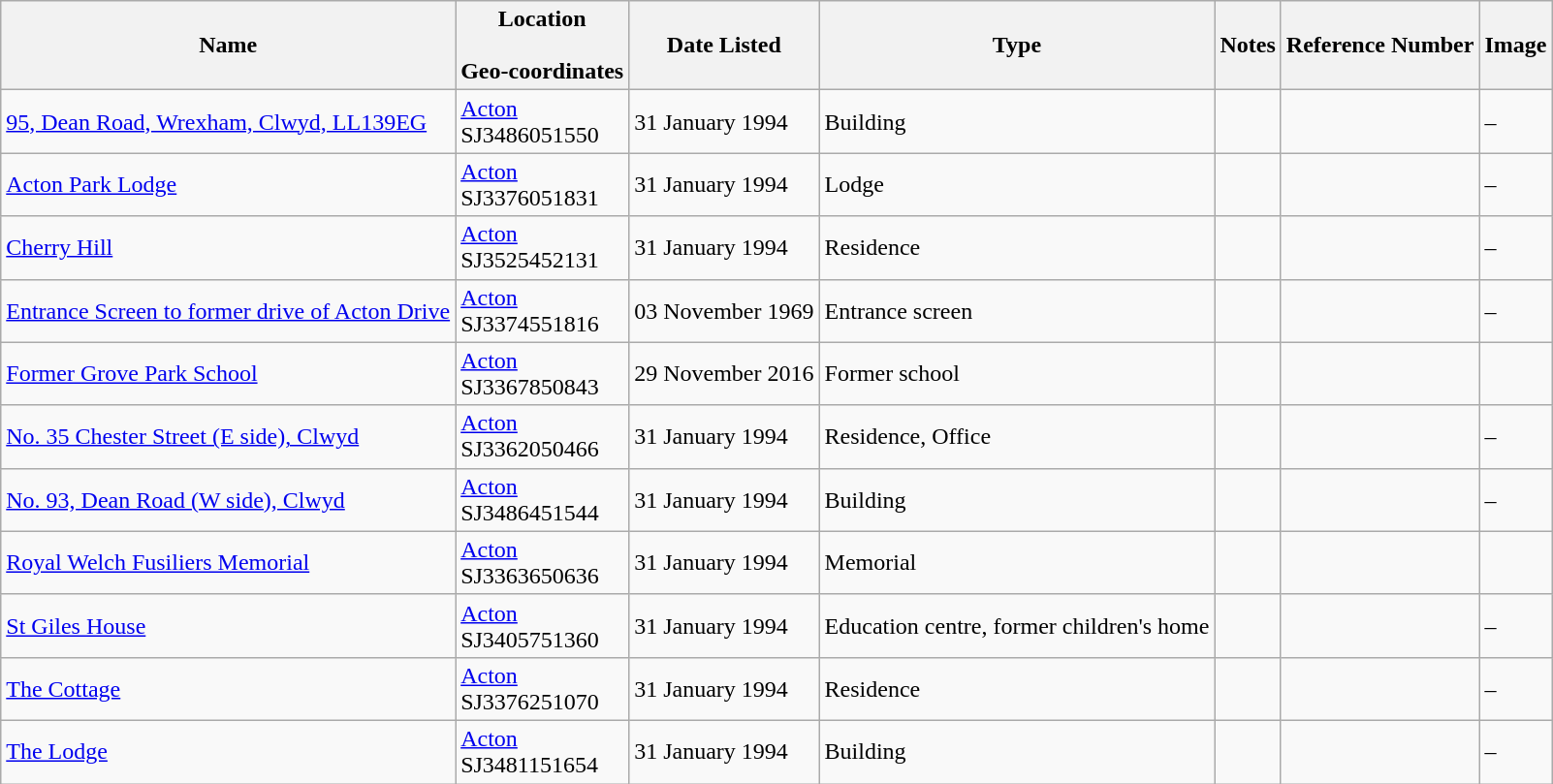<table class="wikitable sortable">
<tr>
<th>Name</th>
<th>Location<br><br>Geo-coordinates</th>
<th>Date Listed</th>
<th>Type</th>
<th>Notes</th>
<th>Reference Number</th>
<th>Image</th>
</tr>
<tr>
<td><a href='#'>95, Dean Road, Wrexham, Clwyd, LL139EG</a></td>
<td><a href='#'>Acton</a><br>SJ3486051550<br></td>
<td>31 January 1994</td>
<td>Building</td>
<td></td>
<td></td>
<td>–</td>
</tr>
<tr>
<td><a href='#'>Acton Park Lodge</a></td>
<td><a href='#'>Acton</a><br>SJ3376051831<br></td>
<td>31 January 1994</td>
<td>Lodge</td>
<td></td>
<td></td>
<td>–</td>
</tr>
<tr>
<td><a href='#'>Cherry Hill</a></td>
<td><a href='#'>Acton</a><br>SJ3525452131<br></td>
<td>31 January 1994</td>
<td>Residence</td>
<td></td>
<td></td>
<td>–</td>
</tr>
<tr>
<td><a href='#'>Entrance Screen to former drive of Acton Drive</a></td>
<td><a href='#'>Acton</a><br>SJ3374551816<br></td>
<td>03 November 1969</td>
<td>Entrance screen</td>
<td></td>
<td></td>
<td>–</td>
</tr>
<tr>
<td><a href='#'>Former Grove Park School</a></td>
<td><a href='#'>Acton</a><br>SJ3367850843<br></td>
<td>29 November 2016</td>
<td>Former school</td>
<td></td>
<td></td>
<td></td>
</tr>
<tr>
<td><a href='#'>No. 35 Chester Street (E side), Clwyd</a></td>
<td><a href='#'>Acton</a><br>SJ3362050466<br></td>
<td>31 January 1994</td>
<td>Residence, Office</td>
<td></td>
<td></td>
<td>–</td>
</tr>
<tr>
<td><a href='#'>No. 93, Dean Road (W side), Clwyd</a></td>
<td><a href='#'>Acton</a><br>SJ3486451544<br></td>
<td>31 January 1994</td>
<td>Building</td>
<td></td>
<td></td>
<td>–</td>
</tr>
<tr>
<td><a href='#'>Royal Welch Fusiliers Memorial</a></td>
<td><a href='#'>Acton</a><br>SJ3363650636<br></td>
<td>31 January 1994</td>
<td>Memorial</td>
<td></td>
<td></td>
<td></td>
</tr>
<tr>
<td><a href='#'>St Giles House</a></td>
<td><a href='#'>Acton</a><br>SJ3405751360<br></td>
<td>31 January 1994</td>
<td>Education centre, former children's home</td>
<td></td>
<td></td>
<td>–</td>
</tr>
<tr>
<td><a href='#'>The Cottage</a></td>
<td><a href='#'>Acton</a><br>SJ3376251070<br></td>
<td>31 January 1994</td>
<td>Residence</td>
<td></td>
<td></td>
<td>–</td>
</tr>
<tr>
<td><a href='#'>The Lodge</a></td>
<td><a href='#'>Acton</a><br>SJ3481151654<br></td>
<td>31 January 1994</td>
<td>Building</td>
<td></td>
<td></td>
<td>–</td>
</tr>
</table>
